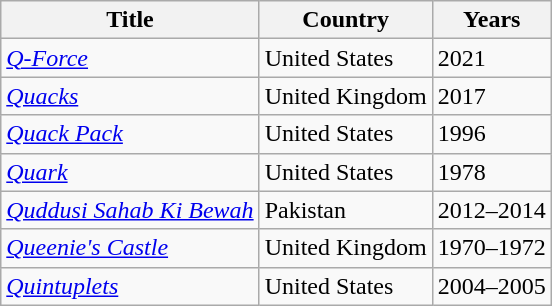<table class="wikitable sortable">
<tr>
<th>Title</th>
<th>Country</th>
<th>Years</th>
</tr>
<tr>
<td><em><a href='#'>Q-Force</a></em></td>
<td>United States</td>
<td>2021</td>
</tr>
<tr>
<td><em><a href='#'>Quacks</a></em></td>
<td>United Kingdom</td>
<td>2017</td>
</tr>
<tr>
<td><em><a href='#'>Quack Pack</a></em></td>
<td>United States</td>
<td>1996</td>
</tr>
<tr>
<td><em><a href='#'>Quark</a></em></td>
<td>United States</td>
<td>1978</td>
</tr>
<tr>
<td><em><a href='#'>Quddusi Sahab Ki Bewah</a></em></td>
<td>Pakistan</td>
<td>2012–2014</td>
</tr>
<tr>
<td><em><a href='#'>Queenie's Castle</a></em></td>
<td>United Kingdom</td>
<td>1970–1972</td>
</tr>
<tr>
<td><em><a href='#'>Quintuplets</a></em></td>
<td>United States</td>
<td>2004–2005</td>
</tr>
</table>
